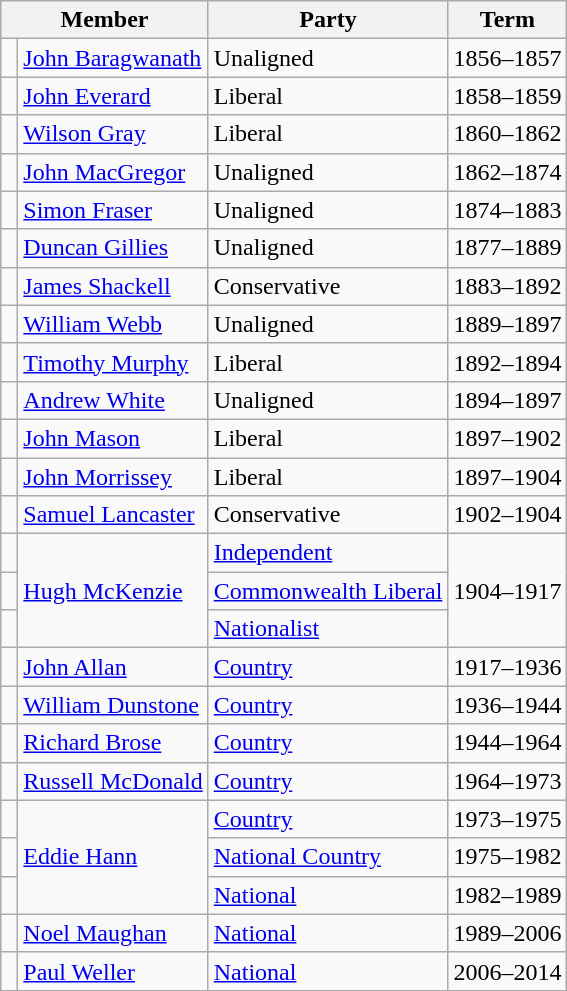<table class="wikitable">
<tr>
<th colspan="2">Member</th>
<th>Party</th>
<th>Term</th>
</tr>
<tr>
<td> </td>
<td><a href='#'>John Baragwanath</a></td>
<td>Unaligned</td>
<td>1856–1857</td>
</tr>
<tr>
<td> </td>
<td><a href='#'>John Everard</a></td>
<td>Liberal</td>
<td>1858–1859</td>
</tr>
<tr>
<td> </td>
<td><a href='#'>Wilson Gray</a></td>
<td>Liberal</td>
<td>1860–1862</td>
</tr>
<tr>
<td> </td>
<td><a href='#'>John MacGregor</a></td>
<td>Unaligned</td>
<td>1862–1874</td>
</tr>
<tr>
<td> </td>
<td><a href='#'>Simon Fraser</a></td>
<td>Unaligned</td>
<td>1874–1883</td>
</tr>
<tr>
<td> </td>
<td><a href='#'>Duncan Gillies</a></td>
<td>Unaligned</td>
<td>1877–1889</td>
</tr>
<tr>
<td> </td>
<td><a href='#'>James Shackell</a></td>
<td>Conservative</td>
<td>1883–1892</td>
</tr>
<tr>
<td> </td>
<td><a href='#'>William Webb</a></td>
<td>Unaligned</td>
<td>1889–1897</td>
</tr>
<tr>
<td> </td>
<td><a href='#'>Timothy Murphy</a></td>
<td>Liberal</td>
<td>1892–1894</td>
</tr>
<tr>
<td> </td>
<td><a href='#'>Andrew White</a></td>
<td>Unaligned</td>
<td>1894–1897</td>
</tr>
<tr>
<td> </td>
<td><a href='#'>John Mason</a></td>
<td>Liberal</td>
<td>1897–1902</td>
</tr>
<tr>
<td> </td>
<td><a href='#'>John Morrissey</a></td>
<td>Liberal</td>
<td>1897–1904</td>
</tr>
<tr>
<td> </td>
<td><a href='#'>Samuel Lancaster</a></td>
<td>Conservative</td>
<td>1902–1904</td>
</tr>
<tr>
<td> </td>
<td rowspan="3"><a href='#'>Hugh McKenzie</a></td>
<td><a href='#'>Independent</a></td>
<td rowspan="3">1904–1917</td>
</tr>
<tr>
<td> </td>
<td><a href='#'>Commonwealth Liberal</a></td>
</tr>
<tr>
<td> </td>
<td><a href='#'>Nationalist</a></td>
</tr>
<tr>
<td> </td>
<td><a href='#'>John Allan</a></td>
<td><a href='#'>Country</a></td>
<td>1917–1936</td>
</tr>
<tr>
<td> </td>
<td><a href='#'>William Dunstone</a></td>
<td><a href='#'>Country</a></td>
<td>1936–1944</td>
</tr>
<tr>
<td> </td>
<td><a href='#'>Richard Brose</a></td>
<td><a href='#'>Country</a></td>
<td>1944–1964</td>
</tr>
<tr>
<td> </td>
<td><a href='#'>Russell McDonald</a></td>
<td><a href='#'>Country</a></td>
<td>1964–1973</td>
</tr>
<tr>
<td> </td>
<td rowspan="3"><a href='#'>Eddie Hann</a></td>
<td><a href='#'>Country</a></td>
<td>1973–1975</td>
</tr>
<tr>
<td> </td>
<td><a href='#'>National Country</a></td>
<td>1975–1982</td>
</tr>
<tr>
<td> </td>
<td><a href='#'>National</a></td>
<td>1982–1989</td>
</tr>
<tr>
<td> </td>
<td><a href='#'>Noel Maughan</a></td>
<td><a href='#'>National</a></td>
<td>1989–2006</td>
</tr>
<tr>
<td> </td>
<td><a href='#'>Paul Weller</a></td>
<td><a href='#'>National</a></td>
<td>2006–2014</td>
</tr>
</table>
